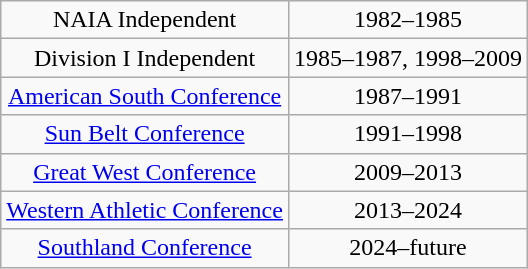<table class="wikitable" style="text-align:center">
<tr>
<td>NAIA Independent</td>
<td>1982–1985</td>
</tr>
<tr>
<td>Division I Independent</td>
<td>1985–1987, 1998–2009</td>
</tr>
<tr>
<td><a href='#'>American South Conference</a></td>
<td>1987–1991</td>
</tr>
<tr>
<td><a href='#'>Sun Belt Conference</a></td>
<td>1991–1998</td>
</tr>
<tr>
<td><a href='#'>Great West Conference</a></td>
<td>2009–2013</td>
</tr>
<tr>
<td><a href='#'>Western Athletic Conference</a></td>
<td>2013–2024</td>
</tr>
<tr>
<td><a href='#'>Southland Conference</a></td>
<td>2024–future</td>
</tr>
</table>
